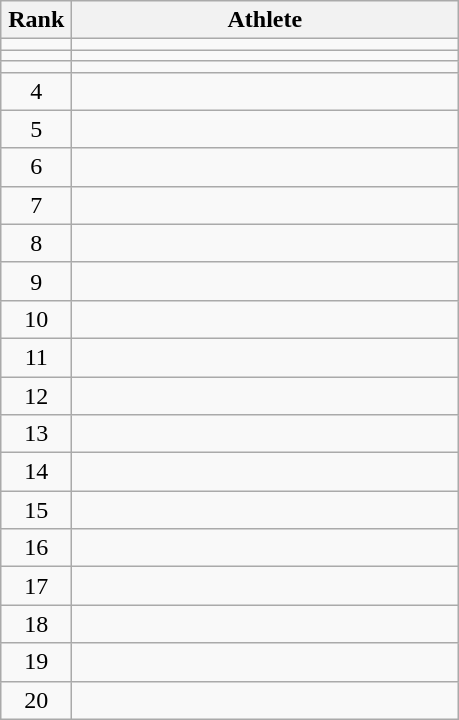<table class="wikitable" style="text-align: center;">
<tr>
<th width=40>Rank</th>
<th width=250>Athlete</th>
</tr>
<tr>
<td></td>
<td align="left"></td>
</tr>
<tr>
<td></td>
<td align="left"></td>
</tr>
<tr>
<td></td>
<td align="left"></td>
</tr>
<tr>
<td>4</td>
<td align="left"></td>
</tr>
<tr>
<td>5</td>
<td align="left"></td>
</tr>
<tr>
<td>6</td>
<td align="left"></td>
</tr>
<tr>
<td>7</td>
<td align="left"></td>
</tr>
<tr>
<td>8</td>
<td align="left"></td>
</tr>
<tr>
<td>9</td>
<td align="left"></td>
</tr>
<tr>
<td>10</td>
<td align="left"></td>
</tr>
<tr>
<td>11</td>
<td align="left"></td>
</tr>
<tr>
<td>12</td>
<td align="left"></td>
</tr>
<tr>
<td>13</td>
<td align="left"></td>
</tr>
<tr>
<td>14</td>
<td align="left"></td>
</tr>
<tr>
<td>15</td>
<td align="left"></td>
</tr>
<tr>
<td>16</td>
<td align="left"></td>
</tr>
<tr>
<td>17</td>
<td align="left"></td>
</tr>
<tr>
<td>18</td>
<td align="left"></td>
</tr>
<tr>
<td>19</td>
<td align="left"></td>
</tr>
<tr>
<td>20</td>
<td align="left"></td>
</tr>
</table>
